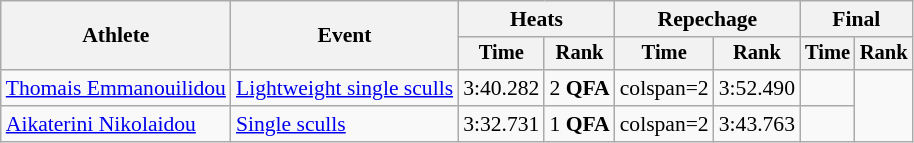<table class=wikitable style="font-size:90%;">
<tr>
<th rowspan=2>Athlete</th>
<th rowspan=2>Event</th>
<th colspan=2>Heats</th>
<th colspan=2>Repechage</th>
<th colspan=2>Final</th>
</tr>
<tr style="font-size:95%">
<th>Time</th>
<th>Rank</th>
<th>Time</th>
<th>Rank</th>
<th>Time</th>
<th>Rank</th>
</tr>
<tr align=center>
<td align=left><a href='#'>Thomais Emmanouilidou</a></td>
<td align=left><a href='#'>Lightweight single sculls</a></td>
<td>3:40.282</td>
<td>2 <strong>QFA</strong></td>
<td>colspan=2 </td>
<td>3:52.490</td>
<td></td>
</tr>
<tr align=center>
<td align=left><a href='#'>Aikaterini Nikolaidou</a></td>
<td align=left><a href='#'>Single sculls</a></td>
<td>3:32.731</td>
<td>1 <strong>QFA</strong></td>
<td>colspan=2 </td>
<td>3:43.763</td>
<td></td>
</tr>
</table>
